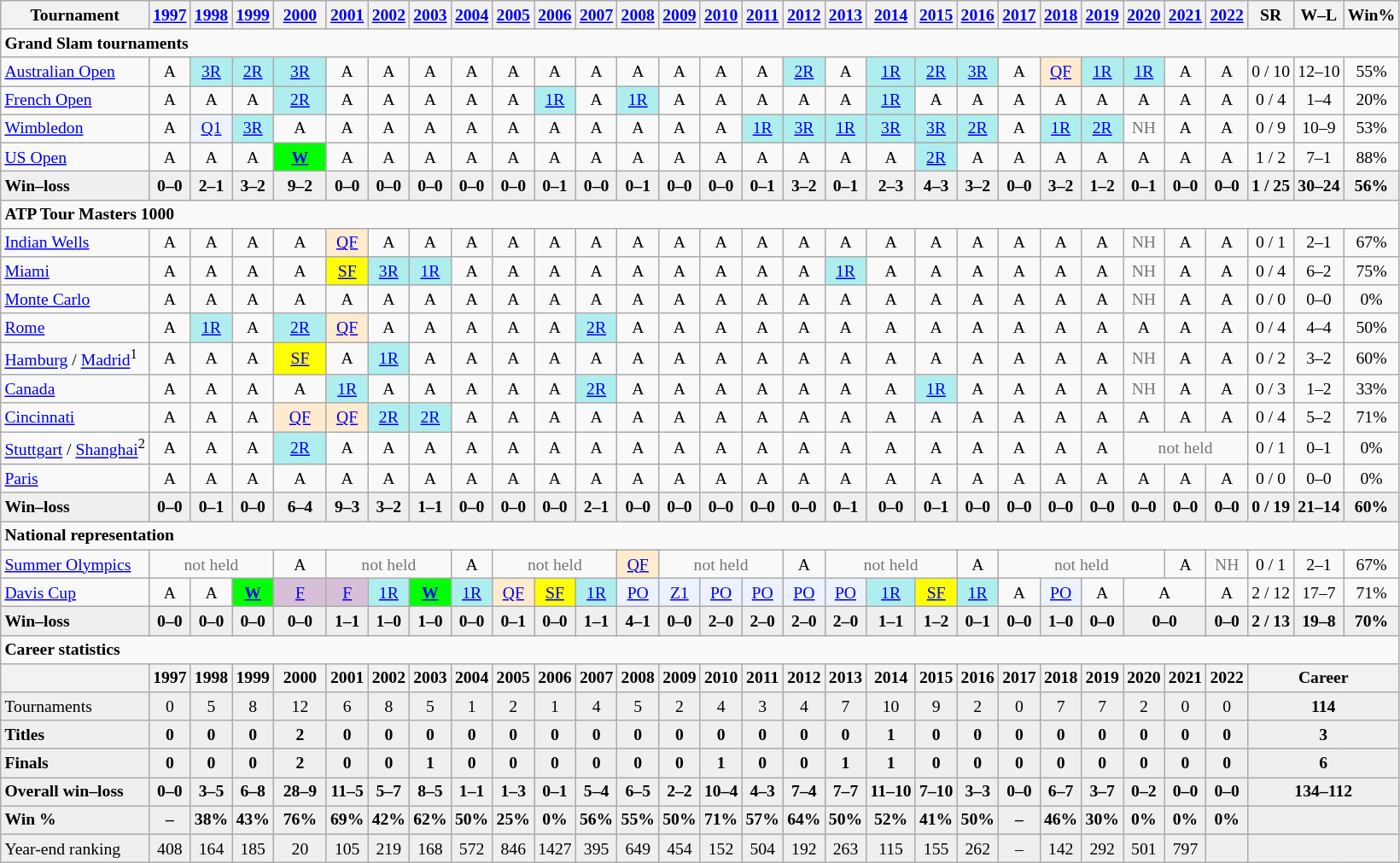<table class="wikitable nowrap" style=text-align:center;font-size:82%>
<tr>
<th>Tournament</th>
<th><a href='#'>1997</a></th>
<th><a href='#'>1998</a></th>
<th><a href='#'>1999</a></th>
<th width=35><a href='#'>2000</a></th>
<th><a href='#'>2001</a></th>
<th><a href='#'>2002</a></th>
<th><a href='#'>2003</a></th>
<th><a href='#'>2004</a></th>
<th><a href='#'>2005</a></th>
<th><a href='#'>2006</a></th>
<th><a href='#'>2007</a></th>
<th><a href='#'>2008</a></th>
<th><a href='#'>2009</a></th>
<th><a href='#'>2010</a></th>
<th><a href='#'>2011</a></th>
<th><a href='#'>2012</a></th>
<th><a href='#'>2013</a></th>
<th><a href='#'>2014</a></th>
<th><a href='#'>2015</a></th>
<th><a href='#'>2016</a></th>
<th><a href='#'>2017</a></th>
<th><a href='#'>2018</a></th>
<th><a href='#'>2019</a></th>
<th><a href='#'>2020</a></th>
<th><a href='#'>2021</a></th>
<th><a href='#'>2022</a></th>
<th>SR</th>
<th>W–L</th>
<th>Win%</th>
</tr>
<tr>
<td colspan="30" align="left"><strong>Grand Slam tournaments</strong></td>
</tr>
<tr>
<td align=left><a href='#'>Australian Open</a></td>
<td>A</td>
<td bgcolor=afeeee><a href='#'>3R</a></td>
<td bgcolor=afeeee><a href='#'>2R</a></td>
<td bgcolor=afeeee><a href='#'>3R</a></td>
<td>A</td>
<td>A</td>
<td>A</td>
<td>A</td>
<td>A</td>
<td>A</td>
<td>A</td>
<td>A</td>
<td>A</td>
<td>A</td>
<td>A</td>
<td bgcolor=afeeee><a href='#'>2R</a></td>
<td>A</td>
<td bgcolor=afeeee><a href='#'>1R</a></td>
<td bgcolor=afeeee><a href='#'>2R</a></td>
<td bgcolor=afeeee><a href='#'>3R</a></td>
<td>A</td>
<td bgcolor=ffebcd><a href='#'>QF</a></td>
<td bgcolor=afeeee><a href='#'>1R</a></td>
<td bgcolor=afeeee><a href='#'>1R</a></td>
<td>A</td>
<td>A</td>
<td>0 / 10</td>
<td>12–10</td>
<td>55%</td>
</tr>
<tr>
<td align=left><a href='#'>French Open</a></td>
<td>A</td>
<td>A</td>
<td>A</td>
<td bgcolor=afeeee><a href='#'>2R</a></td>
<td>A</td>
<td>A</td>
<td>A</td>
<td>A</td>
<td>A</td>
<td bgcolor=afeeee><a href='#'>1R</a></td>
<td>A</td>
<td bgcolor=afeeee><a href='#'>1R</a></td>
<td>A</td>
<td>A</td>
<td>A</td>
<td>A</td>
<td>A</td>
<td bgcolor=afeeee><a href='#'>1R</a></td>
<td>A</td>
<td>A</td>
<td>A</td>
<td>A</td>
<td>A</td>
<td>A</td>
<td>A</td>
<td>A</td>
<td>0 / 4</td>
<td>1–4</td>
<td>20%</td>
</tr>
<tr>
<td align=left><a href='#'>Wimbledon</a></td>
<td>A</td>
<td bgcolor=ecf2ff><a href='#'>Q1</a></td>
<td bgcolor=afeeee><a href='#'>3R</a></td>
<td>A</td>
<td>A</td>
<td>A</td>
<td>A</td>
<td>A</td>
<td>A</td>
<td>A</td>
<td>A</td>
<td>A</td>
<td>A</td>
<td>A</td>
<td bgcolor=afeeee><a href='#'>1R</a></td>
<td bgcolor=afeeee><a href='#'>3R</a></td>
<td bgcolor=afeeee><a href='#'>1R</a></td>
<td bgcolor=afeeee><a href='#'>3R</a></td>
<td bgcolor=afeeee><a href='#'>3R</a></td>
<td bgcolor=afeeee><a href='#'>2R</a></td>
<td>A</td>
<td bgcolor=afeeee><a href='#'>1R</a></td>
<td bgcolor=afeeee><a href='#'>2R</a></td>
<td style=color:#767676>NH</td>
<td>A</td>
<td>A</td>
<td>0 / 9</td>
<td>10–9</td>
<td>53%</td>
</tr>
<tr>
<td align=left><a href='#'>US Open</a></td>
<td>A</td>
<td>A</td>
<td>A</td>
<td bgcolor=lime><a href='#'><strong>W</strong></a></td>
<td>A</td>
<td>A</td>
<td>A</td>
<td>A</td>
<td>A</td>
<td>A</td>
<td>A</td>
<td>A</td>
<td>A</td>
<td>A</td>
<td>A</td>
<td>A</td>
<td>A</td>
<td>A</td>
<td bgcolor=afeeee><a href='#'>2R</a></td>
<td>A</td>
<td>A</td>
<td>A</td>
<td>A</td>
<td>A</td>
<td>A</td>
<td>A</td>
<td>1 / 2</td>
<td>7–1</td>
<td>88%</td>
</tr>
<tr style="font-weight:bold; background:#efefef;">
<td style=text-align:left>Win–loss</td>
<td>0–0</td>
<td>2–1</td>
<td>3–2</td>
<td>9–2</td>
<td>0–0</td>
<td>0–0</td>
<td>0–0</td>
<td>0–0</td>
<td>0–0</td>
<td>0–1</td>
<td>0–0</td>
<td>0–1</td>
<td>0–0</td>
<td>0–0</td>
<td>0–1</td>
<td>3–2</td>
<td>0–1</td>
<td>2–3</td>
<td>4–3</td>
<td>3–2</td>
<td>0–0</td>
<td>3–2</td>
<td>1–2</td>
<td>0–1</td>
<td>0–0</td>
<td>0–0</td>
<td>1 / 25</td>
<td>30–24</td>
<td>56%</td>
</tr>
<tr>
<td colspan="30" align="left"><strong>ATP Tour Masters 1000</strong></td>
</tr>
<tr>
<td align=left><a href='#'>Indian Wells</a></td>
<td>A</td>
<td>A</td>
<td>A</td>
<td>A</td>
<td bgcolor=ffebcd><a href='#'>QF</a></td>
<td>A</td>
<td>A</td>
<td>A</td>
<td>A</td>
<td>A</td>
<td>A</td>
<td>A</td>
<td>A</td>
<td>A</td>
<td>A</td>
<td>A</td>
<td>A</td>
<td>A</td>
<td>A</td>
<td>A</td>
<td>A</td>
<td>A</td>
<td>A</td>
<td style=color:#767676>NH</td>
<td>A</td>
<td>A</td>
<td>0 / 1</td>
<td>2–1</td>
<td>67%</td>
</tr>
<tr>
<td align=left><a href='#'>Miami</a></td>
<td>A</td>
<td>A</td>
<td>A</td>
<td>A</td>
<td bgcolor=yellow><a href='#'>SF</a></td>
<td bgcolor=afeeee><a href='#'>3R</a></td>
<td bgcolor=afeeee><a href='#'>1R</a></td>
<td>A</td>
<td>A</td>
<td>A</td>
<td>A</td>
<td>A</td>
<td>A</td>
<td>A</td>
<td>A</td>
<td>A</td>
<td bgcolor=afeeee><a href='#'>1R</a></td>
<td>A</td>
<td>A</td>
<td>A</td>
<td>A</td>
<td>A</td>
<td>A</td>
<td style=color:#767676>NH</td>
<td>A</td>
<td>A</td>
<td>0 / 4</td>
<td>6–2</td>
<td>75%</td>
</tr>
<tr>
<td align=left><a href='#'>Monte Carlo</a></td>
<td>A</td>
<td>A</td>
<td>A</td>
<td>A</td>
<td>A</td>
<td>A</td>
<td>A</td>
<td>A</td>
<td>A</td>
<td>A</td>
<td>A</td>
<td>A</td>
<td>A</td>
<td>A</td>
<td>A</td>
<td>A</td>
<td A>A</td>
<td>A</td>
<td>A</td>
<td>A</td>
<td>A</td>
<td>A</td>
<td>A</td>
<td style=color:#767676>NH</td>
<td>A</td>
<td>A</td>
<td>0 / 0</td>
<td>0–0</td>
<td>0%</td>
</tr>
<tr>
<td align=left><a href='#'>Rome</a></td>
<td>A</td>
<td bgcolor=afeeee><a href='#'>1R</a></td>
<td>A</td>
<td bgcolor=afeeee><a href='#'>2R</a></td>
<td bgcolor=ffebcd><a href='#'>QF</a></td>
<td>A</td>
<td>A</td>
<td>A</td>
<td>A</td>
<td>A</td>
<td bgcolor=afeeee><a href='#'>2R</a></td>
<td>A</td>
<td>A</td>
<td>A</td>
<td>A</td>
<td>A</td>
<td>A</td>
<td>A</td>
<td>A</td>
<td>A</td>
<td>A</td>
<td>A</td>
<td>A</td>
<td>A</td>
<td>A</td>
<td>A</td>
<td>0 / 4</td>
<td>4–4</td>
<td>50%</td>
</tr>
<tr>
<td align=left><a href='#'>Hamburg</a> / <a href='#'>Madrid</a><sup>1</sup></td>
<td>A</td>
<td>A</td>
<td>A</td>
<td bgcolor=yellow><a href='#'>SF</a></td>
<td>A</td>
<td bgcolor=afeeee><a href='#'>1R</a></td>
<td>A</td>
<td>A</td>
<td>A</td>
<td>A</td>
<td>A</td>
<td>A</td>
<td>A</td>
<td>A</td>
<td>A</td>
<td>A</td>
<td>A</td>
<td>A</td>
<td>A</td>
<td>A</td>
<td>A</td>
<td>A</td>
<td>A</td>
<td style=color:#767676>NH</td>
<td>A</td>
<td>A</td>
<td>0 / 2</td>
<td>3–2</td>
<td>60%</td>
</tr>
<tr>
<td align=left><a href='#'>Canada</a></td>
<td>A</td>
<td>A</td>
<td>A</td>
<td>A</td>
<td bgcolor=afeeee><a href='#'>1R</a></td>
<td>A</td>
<td>A</td>
<td>A</td>
<td>A</td>
<td>A</td>
<td bgcolor=afeeee><a href='#'>2R</a></td>
<td>A</td>
<td>A</td>
<td>A</td>
<td>A</td>
<td>A</td>
<td>A</td>
<td>A</td>
<td bgcolor=afeeee><a href='#'>1R</a></td>
<td>A</td>
<td>A</td>
<td>A</td>
<td>A</td>
<td style=color:#767676>NH</td>
<td>A</td>
<td>A</td>
<td>0 / 3</td>
<td>1–2</td>
<td>33%</td>
</tr>
<tr>
<td align=left><a href='#'>Cincinnati</a></td>
<td>A</td>
<td>A</td>
<td>A</td>
<td bgcolor=ffebcd><a href='#'>QF</a></td>
<td bgcolor=ffebcd><a href='#'>QF</a></td>
<td bgcolor=afeeee><a href='#'>2R</a></td>
<td bgcolor=afeeee><a href='#'>2R</a></td>
<td>A</td>
<td>A</td>
<td>A</td>
<td>A</td>
<td>A</td>
<td>A</td>
<td>A</td>
<td>A</td>
<td>A</td>
<td>A</td>
<td>A</td>
<td>A</td>
<td>A</td>
<td>A</td>
<td>A</td>
<td>A</td>
<td>A</td>
<td>A</td>
<td>A</td>
<td>0 / 4</td>
<td>5–2</td>
<td>71%</td>
</tr>
<tr>
<td align=left><a href='#'>Stuttgart</a> / <a href='#'>Shanghai</a><sup>2</sup></td>
<td>A</td>
<td>A</td>
<td>A</td>
<td bgcolor=afeeee><a href='#'>2R</a></td>
<td>A</td>
<td>A</td>
<td>A</td>
<td>A</td>
<td>A</td>
<td>A</td>
<td>A</td>
<td>A</td>
<td>A</td>
<td>A</td>
<td>A</td>
<td>A</td>
<td>A</td>
<td>A</td>
<td>A</td>
<td>A</td>
<td>A</td>
<td>A</td>
<td>A</td>
<td colspan=3 style=color:#767676>not held</td>
<td>0 / 1</td>
<td>0–1</td>
<td>0%</td>
</tr>
<tr>
<td align=left><a href='#'>Paris</a></td>
<td>A</td>
<td>A</td>
<td>A</td>
<td>A</td>
<td>A</td>
<td>A</td>
<td>A</td>
<td>A</td>
<td>A</td>
<td>A</td>
<td>A</td>
<td>A</td>
<td>A</td>
<td>A</td>
<td>A</td>
<td>A</td>
<td>A</td>
<td>A</td>
<td>A</td>
<td>A</td>
<td>A</td>
<td>A</td>
<td>A</td>
<td>A</td>
<td>A</td>
<td>A</td>
<td>0 / 0</td>
<td>0–0</td>
<td>0%</td>
</tr>
<tr style="font-weight:bold; background:#efefef;">
<td style=text-align:left>Win–loss</td>
<td>0–0</td>
<td>0–1</td>
<td>0–0</td>
<td>6–4</td>
<td>9–3</td>
<td>3–2</td>
<td>1–1</td>
<td>0–0</td>
<td>0–0</td>
<td>0–0</td>
<td>2–1</td>
<td>0–0</td>
<td>0–0</td>
<td>0–0</td>
<td>0–0</td>
<td>0–0</td>
<td>0–1</td>
<td>0–0</td>
<td>0–1</td>
<td>0–0</td>
<td>0–0</td>
<td>0–0</td>
<td>0–0</td>
<td>0–0</td>
<td>0–0</td>
<td>0–0</td>
<td>0 / 19</td>
<td>21–14</td>
<td>60%</td>
</tr>
<tr>
<td colspan="30" style="text-align:left;"><strong>National representation</strong></td>
</tr>
<tr>
<td align=left><a href='#'>Summer Olympics</a></td>
<td colspan="3" style=color:#767676>not held</td>
<td>A</td>
<td colspan=3 style=color:#767676>not held</td>
<td>A</td>
<td colspan=3 style=color:#767676>not held</td>
<td bgcolor=ffebcd><a href='#'>QF</a></td>
<td colspan=3 style=color:#767676>not held</td>
<td>A</td>
<td style="color:#767676" colspan="3">not held</td>
<td>A</td>
<td colspan="4" style=color:#767676>not held</td>
<td>A</td>
<td style=color:#767676>NH</td>
<td>0 / 1</td>
<td>2–1</td>
<td>67%</td>
</tr>
<tr>
<td align=left><a href='#'>Davis Cup</a></td>
<td>A</td>
<td>A</td>
<td bgcolor=lime><a href='#'><strong>W</strong></a></td>
<td bgcolor=thistle><a href='#'>F</a></td>
<td bgcolor=thistle><a href='#'>F</a></td>
<td bgcolor=afeeee><a href='#'>1R</a></td>
<td bgcolor=lime><a href='#'><strong>W</strong></a></td>
<td bgcolor=afeeee><a href='#'>1R</a></td>
<td bgcolor=ffebcd><a href='#'>QF</a></td>
<td bgcolor=yellow><a href='#'>SF</a></td>
<td bgcolor=afeeee><a href='#'>1R</a></td>
<td bgcolor=ecf2ff><a href='#'>PO</a></td>
<td bgcolor=ecf2ff><a href='#'>Z1</a></td>
<td bgcolor=ecf2ff><a href='#'>PO</a></td>
<td bgcolor=ecf2ff><a href='#'>PO</a></td>
<td bgcolor=ecf2ff><a href='#'>PO</a></td>
<td bgcolor=ecf2ff><a href='#'>PO</a></td>
<td bgcolor=afeeee><a href='#'>1R</a></td>
<td bgcolor=yellow><a href='#'>SF</a></td>
<td bgcolor=afeeee><a href='#'>1R</a></td>
<td>A</td>
<td bgcolor=ecf2ff><a href='#'>PO</a></td>
<td>A</td>
<td colspan=2>A</td>
<td>A</td>
<td>2 / 12</td>
<td>17–7</td>
<td>71%</td>
</tr>
<tr style="font-weight:bold; background:#efefef;">
<td style=text-align:left>Win–loss</td>
<td>0–0</td>
<td>0–0</td>
<td>0–0</td>
<td>0–0</td>
<td>1–1</td>
<td>1–0</td>
<td>1–0</td>
<td>0–0</td>
<td>0–1</td>
<td>0–0</td>
<td>1–1</td>
<td>4–1</td>
<td>0–0</td>
<td>2–0</td>
<td>2–0</td>
<td>2–0</td>
<td>2–0</td>
<td>1–1</td>
<td>1–2</td>
<td>0–1</td>
<td>0–0</td>
<td>1–0</td>
<td>0–0</td>
<td colspan=2>0–0</td>
<td>0–0</td>
<td>2 / 13</td>
<td>19–8</td>
<td>70%</td>
</tr>
<tr>
<td colspan="30" align="left"><strong>Career statistics</strong></td>
</tr>
<tr>
<th></th>
<th>1997</th>
<th>1998</th>
<th>1999</th>
<th>2000</th>
<th>2001</th>
<th>2002</th>
<th>2003</th>
<th>2004</th>
<th>2005</th>
<th>2006</th>
<th>2007</th>
<th>2008</th>
<th>2009</th>
<th>2010</th>
<th>2011</th>
<th>2012</th>
<th>2013</th>
<th>2014</th>
<th>2015</th>
<th>2016</th>
<th>2017</th>
<th>2018</th>
<th>2019</th>
<th>2020</th>
<th>2021</th>
<th>2022</th>
<th colspan="3">Career</th>
</tr>
<tr bgcolor=efefef>
<td align=left>Tournaments</td>
<td>0</td>
<td>5</td>
<td>8</td>
<td>12</td>
<td>6</td>
<td>8</td>
<td>5</td>
<td>1</td>
<td>2</td>
<td>1</td>
<td>4</td>
<td>5</td>
<td>2</td>
<td>4</td>
<td>3</td>
<td>4</td>
<td>7</td>
<td>10</td>
<td>9</td>
<td>2</td>
<td>0</td>
<td>7</td>
<td>7</td>
<td>2</td>
<td>0</td>
<td>0</td>
<td colspan="3"><strong>114</strong></td>
</tr>
<tr style="font-weight:bold; background:#efefef;">
<td style=text-align:left>Titles</td>
<td>0</td>
<td>0</td>
<td>0</td>
<td>2</td>
<td>0</td>
<td>0</td>
<td>0</td>
<td>0</td>
<td>0</td>
<td>0</td>
<td>0</td>
<td>0</td>
<td>0</td>
<td>0</td>
<td>0</td>
<td>0</td>
<td>0</td>
<td>1</td>
<td>0</td>
<td>0</td>
<td>0</td>
<td>0</td>
<td>0</td>
<td>0</td>
<td>0</td>
<td>0</td>
<td colspan="3">3</td>
</tr>
<tr style="font-weight:bold; background:#efefef;">
<td style=text-align:left>Finals</td>
<td>0</td>
<td>0</td>
<td>0</td>
<td>2</td>
<td>0</td>
<td>0</td>
<td>1</td>
<td>0</td>
<td>0</td>
<td>0</td>
<td>0</td>
<td>0</td>
<td>0</td>
<td>1</td>
<td>0</td>
<td>0</td>
<td>1</td>
<td>1</td>
<td>0</td>
<td>0</td>
<td>0</td>
<td>0</td>
<td>0</td>
<td>0</td>
<td>0</td>
<td>0</td>
<td colspan="3">6</td>
</tr>
<tr style="font-weight:bold; background:#efefef;">
<td style=text-align:left>Overall win–loss</td>
<td>0–0</td>
<td>3–5</td>
<td>6–8</td>
<td>28–9</td>
<td>11–5</td>
<td>5–7</td>
<td>8–5</td>
<td>1–1</td>
<td>1–3</td>
<td>0–1</td>
<td>5–4</td>
<td>6–5</td>
<td>2–2</td>
<td>10–4</td>
<td>4–3</td>
<td>7–4</td>
<td>7–7</td>
<td>11–10</td>
<td>7–10</td>
<td>3–3</td>
<td>0–0</td>
<td>6–7</td>
<td>3–7</td>
<td>0–2</td>
<td>0–0</td>
<td>0–0</td>
<td colspan="3">134–112</td>
</tr>
<tr style="font-weight:bold; background:#efefef;">
<td style=text-align:left>Win %</td>
<td>–</td>
<td>38%</td>
<td>43%</td>
<td>76%</td>
<td>69%</td>
<td>42%</td>
<td>62%</td>
<td>50%</td>
<td>25%</td>
<td>0%</td>
<td>56%</td>
<td>55%</td>
<td>50%</td>
<td>71%</td>
<td>57%</td>
<td>64%</td>
<td>50%</td>
<td>52%</td>
<td>41%</td>
<td>50%</td>
<td>–</td>
<td>46%</td>
<td>30%</td>
<td>0%</td>
<td>0%</td>
<td>0%</td>
<td colspan="3"></td>
</tr>
<tr bgcolor=efefef>
<td align=left>Year-end ranking</td>
<td>408</td>
<td>164</td>
<td>185</td>
<td>20</td>
<td>105</td>
<td>219</td>
<td>168</td>
<td>572</td>
<td>846</td>
<td>1427</td>
<td>395</td>
<td>649</td>
<td>454</td>
<td>152</td>
<td>504</td>
<td>192</td>
<td>263</td>
<td>115</td>
<td>155</td>
<td>262</td>
<td>–</td>
<td>142</td>
<td>292</td>
<td>501</td>
<td>797</td>
<td></td>
<td colspan="3"></td>
</tr>
</table>
